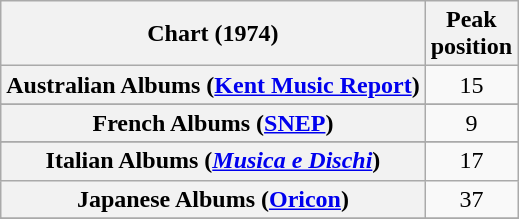<table class="wikitable sortable plainrowheaders">
<tr>
<th>Chart (1974)</th>
<th>Peak<br>position</th>
</tr>
<tr>
<th scope="row">Australian Albums (<a href='#'>Kent Music Report</a>)</th>
<td align="center">15</td>
</tr>
<tr>
</tr>
<tr>
</tr>
<tr>
<th scope="row">French Albums (<a href='#'>SNEP</a>)</th>
<td align="center">9</td>
</tr>
<tr>
</tr>
<tr>
<th scope="row">Italian Albums (<em><a href='#'>Musica e Dischi</a></em>)</th>
<td align="center">17</td>
</tr>
<tr>
<th scope="row">Japanese Albums (<a href='#'>Oricon</a>)</th>
<td align="center">37</td>
</tr>
<tr>
</tr>
<tr>
</tr>
<tr>
</tr>
</table>
